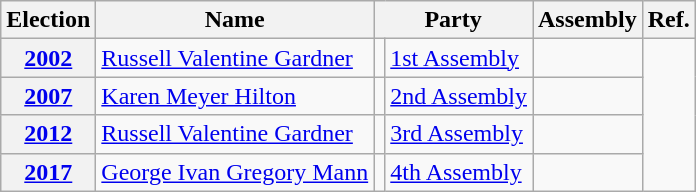<table class="wikitable sortable">
<tr>
<th>Election</th>
<th>Name</th>
<th scope=col colspan=2>Party</th>
<th>Assembly</th>
<th>Ref.</th>
</tr>
<tr>
<th><a href='#'>2002</a></th>
<td><a href='#'>Russell Valentine Gardner</a></td>
<td></td>
<td><a href='#'>1st Assembly</a></td>
<td></td>
</tr>
<tr>
<th><a href='#'>2007</a></th>
<td><a href='#'>Karen Meyer Hilton</a></td>
<td></td>
<td><a href='#'>2nd Assembly</a></td>
<td></td>
</tr>
<tr>
<th><a href='#'>2012</a></th>
<td><a href='#'>Russell Valentine Gardner</a></td>
<td></td>
<td><a href='#'>3rd Assembly</a></td>
<td></td>
</tr>
<tr>
<th><a href='#'>2017</a></th>
<td><a href='#'>George Ivan Gregory Mann</a></td>
<td></td>
<td><a href='#'>4th Assembly</a></td>
<td></td>
</tr>
</table>
